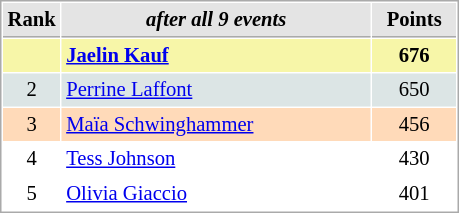<table cellspacing="1" cellpadding="3" style="border:1px solid #AAAAAA;font-size:86%">
<tr style="background-color: #E4E4E4;">
<th style="border-bottom:1px solid #AAAAAA; width: 10px;">Rank</th>
<th style="border-bottom:1px solid #AAAAAA; width: 200px;"><em>after all 9 events</em></th>
<th style="border-bottom:1px solid #AAAAAA; width: 50px;">Points</th>
</tr>
<tr style="background:#f7f6a8;">
<td align=center></td>
<td><strong> <a href='#'>Jaelin Kauf</a></strong></td>
<td align=center><strong>676</strong></td>
</tr>
<tr style="background:#dce5e5;">
<td align=center>2</td>
<td> <a href='#'>Perrine Laffont</a></td>
<td align=center>650</td>
</tr>
<tr style="background:#ffdab9;">
<td align=center>3</td>
<td> <a href='#'>Maïa Schwinghammer</a></td>
<td align=center>456</td>
</tr>
<tr>
<td align=center>4</td>
<td> <a href='#'>Tess Johnson</a></td>
<td align=center>430</td>
</tr>
<tr>
<td align=center>5</td>
<td> <a href='#'>Olivia Giaccio</a></td>
<td align=center>401</td>
</tr>
</table>
